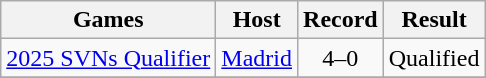<table class="wikitable" style="text-align:center">
<tr>
<th>Games</th>
<th>Host</th>
<th>Record</th>
<th>Result</th>
</tr>
<tr>
<td><a href='#'>2025 SVNs Qualifier</a></td>
<td align=left> <a href='#'>Madrid</a></td>
<td>4–0</td>
<td>Qualified</td>
</tr>
<tr>
</tr>
</table>
